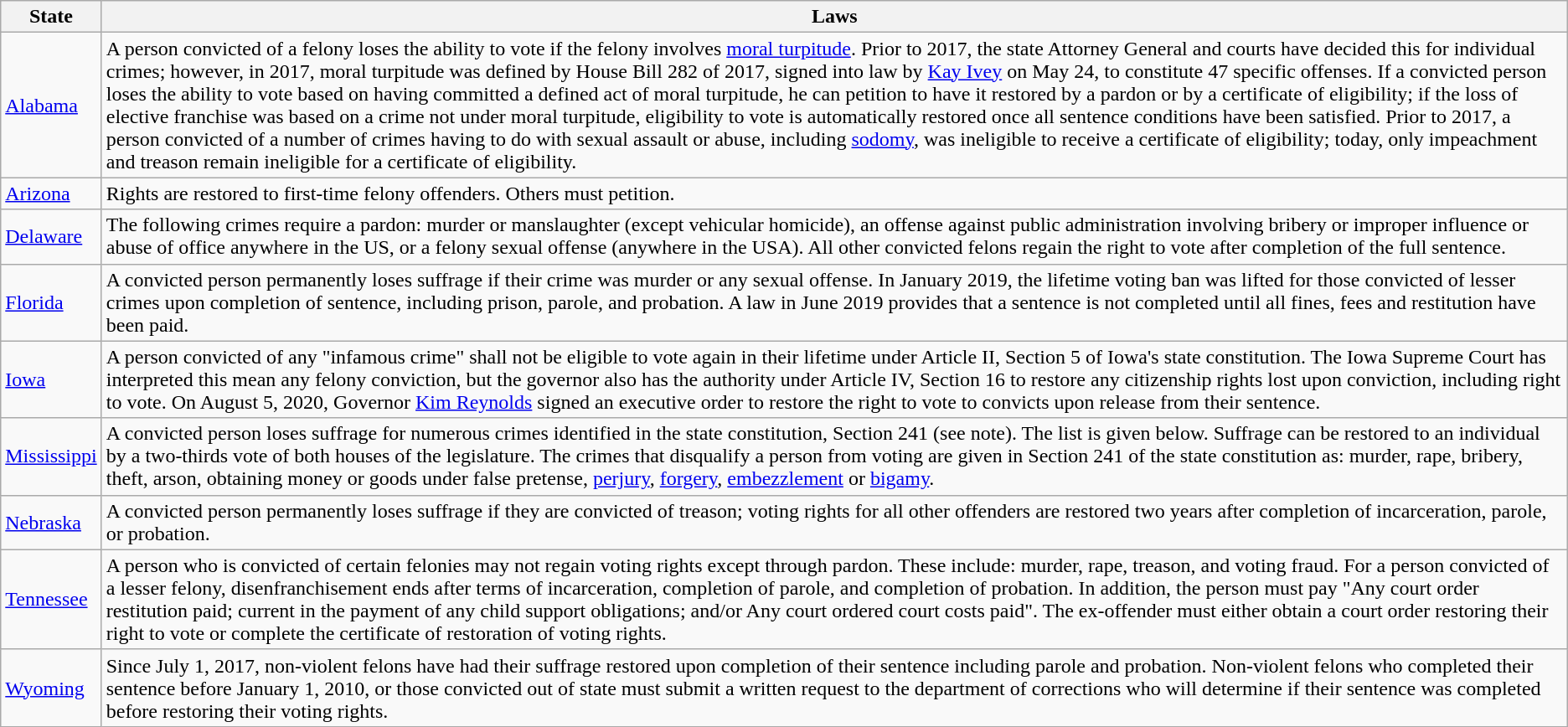<table class="wikitable">
<tr>
<th>State</th>
<th>Laws</th>
</tr>
<tr>
<td><a href='#'>Alabama</a></td>
<td>A person convicted of a felony loses the ability to vote if the felony involves <a href='#'>moral turpitude</a>. Prior to 2017, the state Attorney General and courts have decided this for individual crimes; however, in 2017, moral turpitude was defined by House Bill 282 of 2017, signed into law by <a href='#'>Kay Ivey</a> on May 24, to constitute 47 specific offenses. If a convicted person loses the ability to vote based on having committed a defined act of moral turpitude, he can petition to have it restored by a pardon or by a certificate of eligibility; if the loss of elective franchise was based on a crime not under moral turpitude, eligibility to vote is automatically restored once all sentence conditions have been satisfied. Prior to 2017, a person convicted of a number of crimes having to do with sexual assault or abuse, including <a href='#'>sodomy</a>, was ineligible to receive a certificate of eligibility; today, only impeachment and treason remain ineligible for a certificate of eligibility.</td>
</tr>
<tr>
<td><a href='#'>Arizona</a></td>
<td>Rights are restored to first-time felony offenders. Others must petition.</td>
</tr>
<tr>
<td><a href='#'>Delaware</a></td>
<td>The following crimes require a pardon: murder or manslaughter (except vehicular homicide), an offense against public administration involving bribery or improper influence or abuse of office anywhere in the US, or a felony sexual offense (anywhere in the USA). All other convicted felons regain the right to vote after completion of the full sentence.</td>
</tr>
<tr>
<td><a href='#'>Florida</a></td>
<td>A convicted person permanently loses suffrage if their crime was murder or any sexual offense. In January 2019, the lifetime voting ban was lifted for those convicted of lesser crimes upon completion of sentence, including prison, parole, and probation. A law in June 2019 provides that a sentence is not completed until all fines, fees and restitution have been paid.</td>
</tr>
<tr>
<td><a href='#'>Iowa</a></td>
<td>A person convicted of any "infamous crime" shall not be eligible to vote again in their lifetime under Article II, Section 5 of Iowa's state constitution. The Iowa Supreme Court has interpreted this mean any felony conviction, but the governor also has the authority under Article IV, Section 16 to restore any citizenship rights lost upon conviction, including right to vote. On August 5, 2020, Governor <a href='#'>Kim Reynolds</a> signed an executive order to restore the right to vote to convicts upon release from their sentence.</td>
</tr>
<tr>
<td><a href='#'>Mississippi</a></td>
<td>A convicted person loses suffrage for numerous crimes identified in the state constitution, Section 241 (see note). The list is given below. Suffrage can be restored to an individual by a two-thirds vote of both houses of the legislature. The crimes that disqualify a person from voting are given in Section 241 of the state constitution as: murder, rape, bribery, theft, arson, obtaining money or goods under false pretense, <a href='#'>perjury</a>, <a href='#'>forgery</a>, <a href='#'>embezzlement</a> or <a href='#'>bigamy</a>.</td>
</tr>
<tr>
<td><a href='#'>Nebraska</a></td>
<td>A convicted person permanently loses suffrage if they are convicted of treason; voting rights for all other offenders are restored two years after completion of incarceration, parole, or probation.</td>
</tr>
<tr>
<td><a href='#'>Tennessee</a></td>
<td>A person who is convicted of certain felonies may not regain voting rights except through pardon. These include: murder, rape, treason, and voting fraud. For a person convicted of a lesser felony, disenfranchisement ends after terms of incarceration, completion of parole, and completion of probation. In addition, the person must pay "Any court order restitution paid; current in the payment of any child support obligations; and/or Any court ordered court costs paid". The ex-offender must either obtain a court order restoring their right to vote or complete the certificate of restoration of voting rights.</td>
</tr>
<tr>
<td><a href='#'>Wyoming</a></td>
<td>Since July 1, 2017, non-violent felons have had their suffrage restored upon completion of their sentence including parole and probation. Non-violent felons who completed their sentence before January 1, 2010, or those convicted out of state must submit a written request to the department of corrections who will determine if their sentence was completed before restoring their voting rights.</td>
</tr>
</table>
